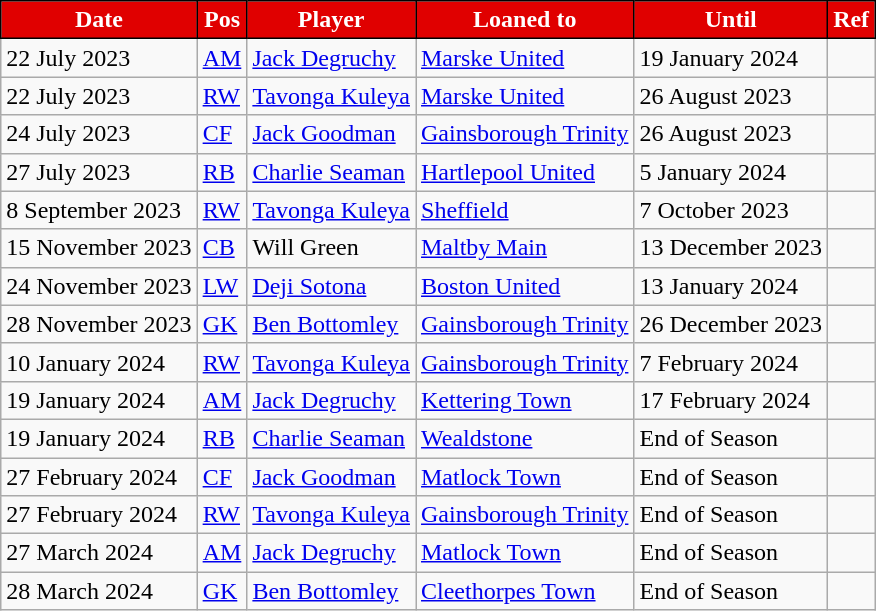<table class="wikitable plainrowheaders sortable">
<tr>
<th style="background:#E00000;border:1px solid black;color:white">Date</th>
<th style="background:#E00000;border:1px solid black;color:white">Pos</th>
<th style="background:#E00000;border:1px solid black;color:white">Player</th>
<th style="background:#E00000;border:1px solid black;color:white">Loaned to</th>
<th style="background:#E00000;border:1px solid black;color:white">Until</th>
<th style="background:#E00000;border:1px solid black;color:white">Ref</th>
</tr>
<tr>
<td>22 July 2023</td>
<td><a href='#'>AM</a></td>
<td> <a href='#'>Jack Degruchy</a></td>
<td> <a href='#'>Marske United</a></td>
<td>19 January 2024</td>
<td></td>
</tr>
<tr>
<td>22 July 2023</td>
<td><a href='#'>RW</a></td>
<td> <a href='#'>Tavonga Kuleya</a></td>
<td> <a href='#'>Marske United</a></td>
<td>26 August 2023</td>
<td></td>
</tr>
<tr>
<td>24 July 2023</td>
<td><a href='#'>CF</a></td>
<td> <a href='#'>Jack Goodman</a></td>
<td> <a href='#'>Gainsborough Trinity</a></td>
<td>26 August 2023</td>
<td></td>
</tr>
<tr>
<td>27 July 2023</td>
<td><a href='#'>RB</a></td>
<td> <a href='#'>Charlie Seaman</a></td>
<td> <a href='#'>Hartlepool United</a></td>
<td>5 January 2024</td>
<td></td>
</tr>
<tr>
<td>8 September 2023</td>
<td><a href='#'>RW</a></td>
<td> <a href='#'>Tavonga Kuleya</a></td>
<td> <a href='#'>Sheffield</a></td>
<td>7 October 2023</td>
<td></td>
</tr>
<tr>
<td>15 November 2023</td>
<td><a href='#'>CB</a></td>
<td> Will Green</td>
<td> <a href='#'>Maltby Main</a></td>
<td>13 December 2023</td>
<td></td>
</tr>
<tr>
<td>24 November 2023</td>
<td><a href='#'>LW</a></td>
<td> <a href='#'>Deji Sotona</a></td>
<td> <a href='#'>Boston United</a></td>
<td>13 January 2024</td>
<td></td>
</tr>
<tr>
<td>28 November 2023</td>
<td><a href='#'>GK</a></td>
<td> <a href='#'>Ben Bottomley</a></td>
<td> <a href='#'>Gainsborough Trinity</a></td>
<td>26 December 2023</td>
<td></td>
</tr>
<tr>
<td>10 January 2024</td>
<td><a href='#'>RW</a></td>
<td> <a href='#'>Tavonga Kuleya</a></td>
<td> <a href='#'>Gainsborough Trinity</a></td>
<td>7 February 2024</td>
<td></td>
</tr>
<tr>
<td>19 January 2024</td>
<td><a href='#'>AM</a></td>
<td> <a href='#'>Jack Degruchy</a></td>
<td> <a href='#'>Kettering Town</a></td>
<td>17 February 2024</td>
<td></td>
</tr>
<tr>
<td>19 January 2024</td>
<td><a href='#'>RB</a></td>
<td> <a href='#'>Charlie Seaman</a></td>
<td> <a href='#'>Wealdstone</a></td>
<td>End of Season</td>
<td></td>
</tr>
<tr>
<td>27 February 2024</td>
<td><a href='#'>CF</a></td>
<td> <a href='#'>Jack Goodman</a></td>
<td> <a href='#'>Matlock Town</a></td>
<td>End of Season</td>
<td></td>
</tr>
<tr>
<td>27 February 2024</td>
<td><a href='#'>RW</a></td>
<td> <a href='#'>Tavonga Kuleya</a></td>
<td> <a href='#'>Gainsborough Trinity</a></td>
<td>End of Season</td>
<td></td>
</tr>
<tr>
<td>27 March 2024</td>
<td><a href='#'>AM</a></td>
<td> <a href='#'>Jack Degruchy</a></td>
<td> <a href='#'>Matlock Town</a></td>
<td>End of Season</td>
<td></td>
</tr>
<tr>
<td>28 March 2024</td>
<td><a href='#'>GK</a></td>
<td> <a href='#'>Ben Bottomley</a></td>
<td> <a href='#'>Cleethorpes Town</a></td>
<td>End of Season</td>
<td></td>
</tr>
</table>
